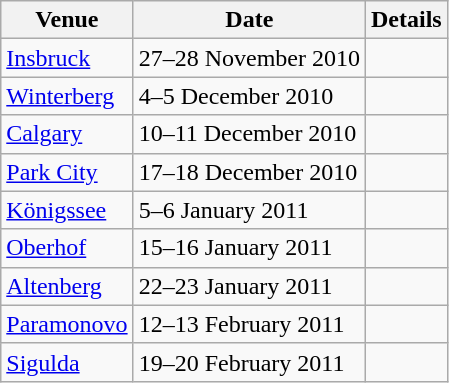<table class= wikitable>
<tr>
<th>Venue</th>
<th>Date</th>
<th>Details</th>
</tr>
<tr>
<td> <a href='#'>Insbruck</a></td>
<td>27–28 November 2010</td>
<td></td>
</tr>
<tr>
<td> <a href='#'>Winterberg</a></td>
<td>4–5 December 2010</td>
<td></td>
</tr>
<tr>
<td> <a href='#'>Calgary</a></td>
<td>10–11 December 2010</td>
<td></td>
</tr>
<tr>
<td> <a href='#'>Park City</a></td>
<td>17–18 December 2010</td>
<td></td>
</tr>
<tr>
<td> <a href='#'>Königssee</a></td>
<td>5–6 January 2011</td>
<td></td>
</tr>
<tr>
<td> <a href='#'>Oberhof</a></td>
<td>15–16 January 2011</td>
<td></td>
</tr>
<tr>
<td> <a href='#'>Altenberg</a></td>
<td>22–23 January 2011</td>
<td></td>
</tr>
<tr>
<td> <a href='#'>Paramonovo</a></td>
<td>12–13 February 2011</td>
<td></td>
</tr>
<tr>
<td> <a href='#'>Sigulda</a></td>
<td>19–20 February 2011</td>
<td></td>
</tr>
</table>
